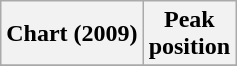<table class="wikitable sortable">
<tr>
<th align="left">Chart (2009)</th>
<th align="center">Peak<br>position</th>
</tr>
<tr>
</tr>
</table>
